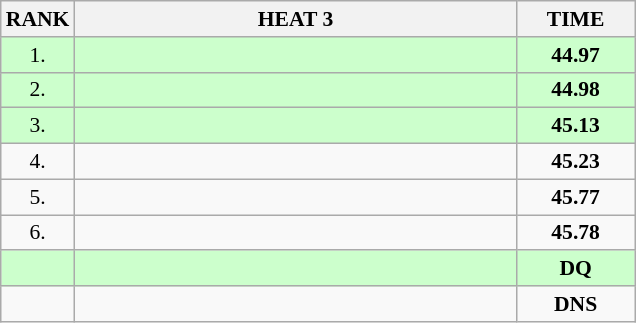<table class="wikitable" style="border-collapse: collapse; font-size: 90%;">
<tr>
<th>RANK</th>
<th style="width: 20em">HEAT 3</th>
<th style="width: 5em">TIME</th>
</tr>
<tr style="background:#ccffcc;">
<td align="center">1.</td>
<td></td>
<td align="center"><strong>44.97</strong></td>
</tr>
<tr style="background:#ccffcc;">
<td align="center">2.</td>
<td></td>
<td align="center"><strong>44.98</strong></td>
</tr>
<tr style="background:#ccffcc;">
<td align="center">3.</td>
<td></td>
<td align="center"><strong>45.13</strong></td>
</tr>
<tr>
<td align="center">4.</td>
<td></td>
<td align="center"><strong>45.23</strong></td>
</tr>
<tr>
<td align="center">5.</td>
<td></td>
<td align="center"><strong>45.77</strong></td>
</tr>
<tr>
<td align="center">6.</td>
<td></td>
<td align="center"><strong>45.78</strong></td>
</tr>
<tr style="background:#ccffcc;">
<td align="center"></td>
<td></td>
<td align="center"><strong>DQ</strong></td>
</tr>
<tr>
<td align="center"></td>
<td></td>
<td align="center"><strong>DNS</strong></td>
</tr>
</table>
